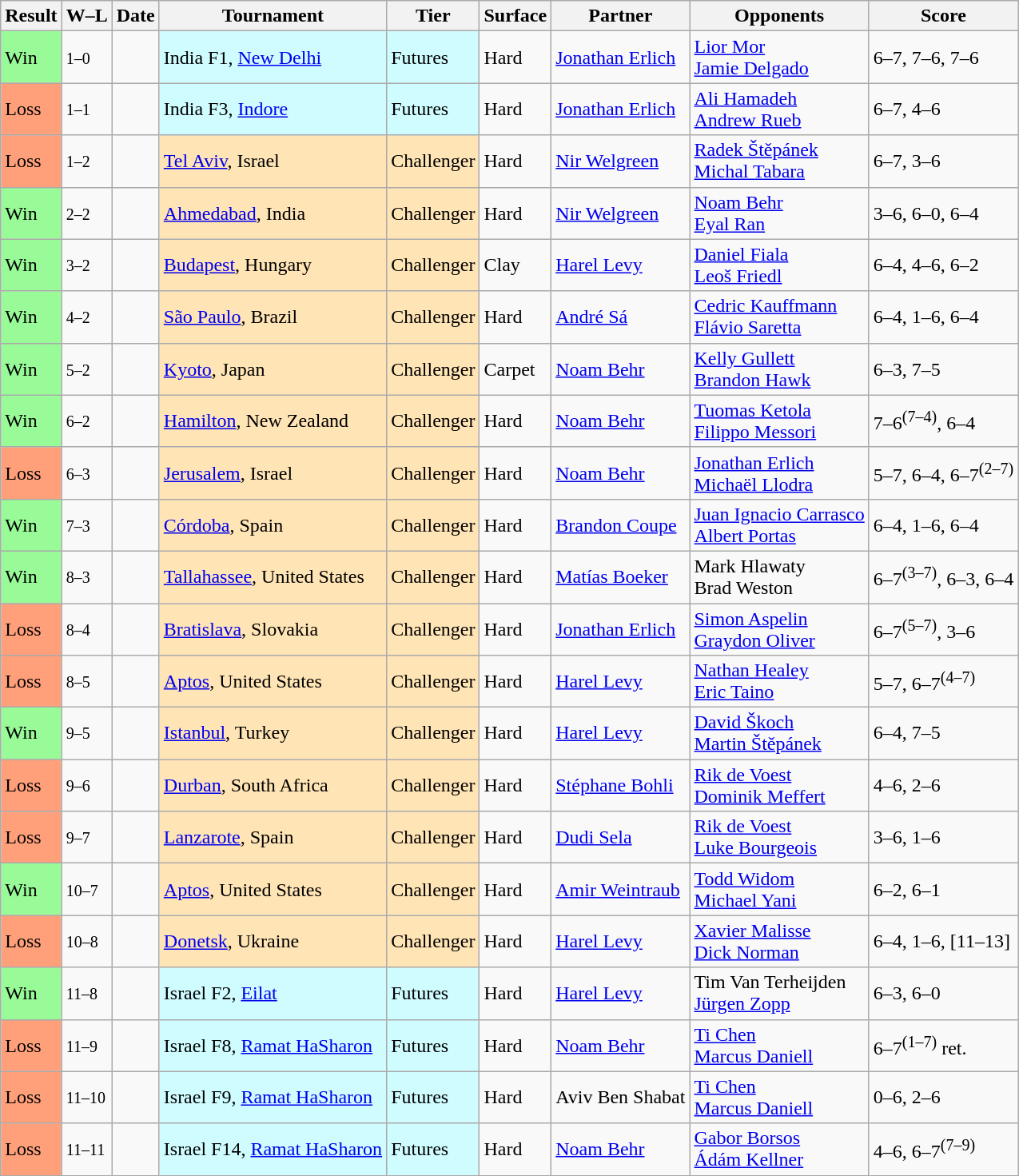<table class="sortable wikitable">
<tr>
<th>Result</th>
<th class="unsortable">W–L</th>
<th>Date</th>
<th>Tournament</th>
<th>Tier</th>
<th>Surface</th>
<th>Partner</th>
<th>Opponents</th>
<th class="unsortable">Score</th>
</tr>
<tr>
<td bgcolor=98FB98>Win</td>
<td><small>1–0</small></td>
<td></td>
<td style="background:#cffcff;">India F1, <a href='#'>New Delhi</a></td>
<td style="background:#cffcff;">Futures</td>
<td>Hard</td>
<td> <a href='#'>Jonathan Erlich</a></td>
<td> <a href='#'>Lior Mor</a> <br>  <a href='#'>Jamie Delgado</a></td>
<td>6–7, 7–6, 7–6</td>
</tr>
<tr>
<td bgcolor=FFA07A>Loss</td>
<td><small>1–1</small></td>
<td></td>
<td style="background:#cffcff;">India F3, <a href='#'>Indore</a></td>
<td style="background:#cffcff;">Futures</td>
<td>Hard</td>
<td> <a href='#'>Jonathan Erlich</a></td>
<td> <a href='#'>Ali Hamadeh</a> <br>  <a href='#'>Andrew Rueb</a></td>
<td>6–7, 4–6</td>
</tr>
<tr>
<td bgcolor=FFA07A>Loss</td>
<td><small>1–2</small></td>
<td></td>
<td style="background:moccasin;"><a href='#'>Tel Aviv</a>, Israel</td>
<td style="background:moccasin;">Challenger</td>
<td>Hard</td>
<td> <a href='#'>Nir Welgreen</a></td>
<td> <a href='#'>Radek Štěpánek</a> <br>  <a href='#'>Michal Tabara</a></td>
<td>6–7, 3–6</td>
</tr>
<tr>
<td bgcolor=98FB98>Win</td>
<td><small>2–2</small></td>
<td></td>
<td style="background:moccasin;"><a href='#'>Ahmedabad</a>, India</td>
<td style="background:moccasin;">Challenger</td>
<td>Hard</td>
<td> <a href='#'>Nir Welgreen</a></td>
<td> <a href='#'>Noam Behr</a> <br>  <a href='#'>Eyal Ran</a></td>
<td>3–6, 6–0, 6–4</td>
</tr>
<tr>
<td bgcolor=98FB98>Win</td>
<td><small>3–2</small></td>
<td></td>
<td style="background:moccasin;"><a href='#'>Budapest</a>, Hungary</td>
<td style="background:moccasin;">Challenger</td>
<td>Clay</td>
<td> <a href='#'>Harel Levy</a></td>
<td> <a href='#'>Daniel Fiala</a> <br>  <a href='#'>Leoš Friedl</a></td>
<td>6–4, 4–6, 6–2</td>
</tr>
<tr>
<td bgcolor=98FB98>Win</td>
<td><small>4–2</small></td>
<td></td>
<td style="background:moccasin;"><a href='#'>São Paulo</a>, Brazil</td>
<td style="background:moccasin;">Challenger</td>
<td>Hard</td>
<td> <a href='#'>André Sá</a></td>
<td> <a href='#'>Cedric Kauffmann</a> <br>  <a href='#'>Flávio Saretta</a></td>
<td>6–4, 1–6, 6–4</td>
</tr>
<tr>
<td bgcolor=98FB98>Win</td>
<td><small>5–2</small></td>
<td></td>
<td style="background:moccasin;"><a href='#'>Kyoto</a>, Japan</td>
<td style="background:moccasin;">Challenger</td>
<td>Carpet</td>
<td> <a href='#'>Noam Behr</a></td>
<td> <a href='#'>Kelly Gullett</a> <br>  <a href='#'>Brandon Hawk</a></td>
<td>6–3, 7–5</td>
</tr>
<tr>
<td bgcolor=98FB98>Win</td>
<td><small>6–2</small></td>
<td></td>
<td style="background:moccasin;"><a href='#'>Hamilton</a>, New Zealand</td>
<td style="background:moccasin;">Challenger</td>
<td>Hard</td>
<td> <a href='#'>Noam Behr</a></td>
<td> <a href='#'>Tuomas Ketola</a> <br>  <a href='#'>Filippo Messori</a></td>
<td>7–6<sup>(7–4)</sup>, 6–4</td>
</tr>
<tr>
<td bgcolor=FFA07A>Loss</td>
<td><small>6–3</small></td>
<td></td>
<td style="background:moccasin;"><a href='#'>Jerusalem</a>, Israel</td>
<td style="background:moccasin;">Challenger</td>
<td>Hard</td>
<td> <a href='#'>Noam Behr</a></td>
<td> <a href='#'>Jonathan Erlich</a> <br>  <a href='#'>Michaël Llodra</a></td>
<td>5–7, 6–4, 6–7<sup>(2–7)</sup></td>
</tr>
<tr>
<td bgcolor=98FB98>Win</td>
<td><small>7–3</small></td>
<td></td>
<td style="background:moccasin;"><a href='#'>Córdoba</a>, Spain</td>
<td style="background:moccasin;">Challenger</td>
<td>Hard</td>
<td> <a href='#'>Brandon Coupe</a></td>
<td> <a href='#'>Juan Ignacio Carrasco</a> <br>  <a href='#'>Albert Portas</a></td>
<td>6–4, 1–6, 6–4</td>
</tr>
<tr>
<td bgcolor=98FB98>Win</td>
<td><small>8–3</small></td>
<td></td>
<td style="background:moccasin;"><a href='#'>Tallahassee</a>, United States</td>
<td style="background:moccasin;">Challenger</td>
<td>Hard</td>
<td> <a href='#'>Matías Boeker</a></td>
<td> Mark Hlawaty <br>  Brad Weston</td>
<td>6–7<sup>(3–7)</sup>, 6–3, 6–4</td>
</tr>
<tr>
<td bgcolor=FFA07A>Loss</td>
<td><small>8–4</small></td>
<td></td>
<td style="background:moccasin;"><a href='#'>Bratislava</a>, Slovakia</td>
<td style="background:moccasin;">Challenger</td>
<td>Hard</td>
<td> <a href='#'>Jonathan Erlich</a></td>
<td> <a href='#'>Simon Aspelin</a> <br>  <a href='#'>Graydon Oliver</a></td>
<td>6–7<sup>(5–7)</sup>, 3–6</td>
</tr>
<tr>
<td bgcolor=FFA07A>Loss</td>
<td><small>8–5</small></td>
<td></td>
<td style="background:moccasin;"><a href='#'>Aptos</a>, United States</td>
<td style="background:moccasin;">Challenger</td>
<td>Hard</td>
<td> <a href='#'>Harel Levy</a></td>
<td> <a href='#'>Nathan Healey</a> <br>  <a href='#'>Eric Taino</a></td>
<td>5–7, 6–7<sup>(4–7)</sup></td>
</tr>
<tr>
<td bgcolor=98FB98>Win</td>
<td><small>9–5</small></td>
<td></td>
<td style="background:moccasin;"><a href='#'>Istanbul</a>, Turkey</td>
<td style="background:moccasin;">Challenger</td>
<td>Hard</td>
<td> <a href='#'>Harel Levy</a></td>
<td> <a href='#'>David Škoch</a> <br>  <a href='#'>Martin Štěpánek</a></td>
<td>6–4, 7–5</td>
</tr>
<tr>
<td bgcolor=FFA07A>Loss</td>
<td><small>9–6</small></td>
<td></td>
<td style="background:moccasin;"><a href='#'>Durban</a>, South Africa</td>
<td style="background:moccasin;">Challenger</td>
<td>Hard</td>
<td> <a href='#'>Stéphane Bohli</a></td>
<td> <a href='#'>Rik de Voest</a> <br>  <a href='#'>Dominik Meffert</a></td>
<td>4–6, 2–6</td>
</tr>
<tr>
<td bgcolor=FFA07A>Loss</td>
<td><small>9–7</small></td>
<td></td>
<td style="background:moccasin;"><a href='#'>Lanzarote</a>, Spain</td>
<td style="background:moccasin;">Challenger</td>
<td>Hard</td>
<td> <a href='#'>Dudi Sela</a></td>
<td> <a href='#'>Rik de Voest</a> <br>  <a href='#'>Luke Bourgeois</a></td>
<td>3–6, 1–6</td>
</tr>
<tr>
<td bgcolor=98FB98>Win</td>
<td><small>10–7</small></td>
<td></td>
<td style="background:moccasin;"><a href='#'>Aptos</a>, United States</td>
<td style="background:moccasin;">Challenger</td>
<td>Hard</td>
<td> <a href='#'>Amir Weintraub</a></td>
<td> <a href='#'>Todd Widom</a> <br>  <a href='#'>Michael Yani</a></td>
<td>6–2, 6–1</td>
</tr>
<tr>
<td bgcolor=FFA07A>Loss</td>
<td><small>10–8</small></td>
<td></td>
<td style="background:moccasin;"><a href='#'>Donetsk</a>, Ukraine</td>
<td style="background:moccasin;">Challenger</td>
<td>Hard</td>
<td> <a href='#'>Harel Levy</a></td>
<td> <a href='#'>Xavier Malisse</a> <br>  <a href='#'>Dick Norman</a></td>
<td>6–4, 1–6, [11–13]</td>
</tr>
<tr>
<td bgcolor=98FB98>Win</td>
<td><small>11–8</small></td>
<td></td>
<td style="background:#cffcff;">Israel F2, <a href='#'>Eilat</a></td>
<td style="background:#cffcff;">Futures</td>
<td>Hard</td>
<td> <a href='#'>Harel Levy</a></td>
<td> Tim Van Terheijden <br>  <a href='#'>Jürgen Zopp</a></td>
<td>6–3, 6–0</td>
</tr>
<tr>
<td bgcolor=FFA07A>Loss</td>
<td><small>11–9</small></td>
<td></td>
<td style="background:#cffcff;">Israel F8, <a href='#'>Ramat HaSharon</a></td>
<td style="background:#cffcff;">Futures</td>
<td>Hard</td>
<td> <a href='#'>Noam Behr</a></td>
<td> <a href='#'>Ti Chen</a> <br>  <a href='#'>Marcus Daniell</a></td>
<td>6–7<sup>(1–7)</sup> ret.</td>
</tr>
<tr>
<td bgcolor=FFA07A>Loss</td>
<td><small>11–10</small></td>
<td></td>
<td style="background:#cffcff;">Israel F9, <a href='#'>Ramat HaSharon</a></td>
<td style="background:#cffcff;">Futures</td>
<td>Hard</td>
<td> Aviv Ben Shabat</td>
<td> <a href='#'>Ti Chen</a> <br>  <a href='#'>Marcus Daniell</a></td>
<td>0–6, 2–6</td>
</tr>
<tr>
<td bgcolor=FFA07A>Loss</td>
<td><small>11–11</small></td>
<td></td>
<td style="background:#cffcff;">Israel F14, <a href='#'>Ramat HaSharon</a></td>
<td style="background:#cffcff;">Futures</td>
<td>Hard</td>
<td> <a href='#'>Noam Behr</a></td>
<td> <a href='#'>Gabor Borsos</a> <br>  <a href='#'>Ádám Kellner</a></td>
<td>4–6, 6–7<sup>(7–9)</sup></td>
</tr>
</table>
